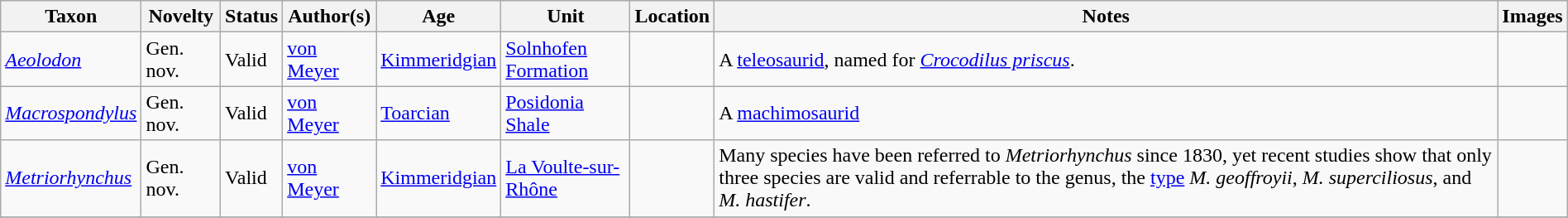<table class="wikitable sortable" align="center" width="100%">
<tr>
<th>Taxon</th>
<th>Novelty</th>
<th>Status</th>
<th>Author(s)</th>
<th>Age</th>
<th>Unit</th>
<th>Location</th>
<th>Notes</th>
<th>Images</th>
</tr>
<tr>
<td><em><a href='#'>Aeolodon</a></em></td>
<td>Gen. nov.</td>
<td>Valid</td>
<td><a href='#'>von Meyer</a></td>
<td><a href='#'>Kimmeridgian</a></td>
<td><a href='#'>Solnhofen Formation</a></td>
<td></td>
<td>A <a href='#'>teleosaurid</a>, named for <em><a href='#'>Crocodilus priscus</a></em>.</td>
<td></td>
</tr>
<tr>
<td><em><a href='#'>Macrospondylus</a></em></td>
<td>Gen. nov.</td>
<td>Valid</td>
<td><a href='#'>von Meyer</a></td>
<td><a href='#'>Toarcian</a></td>
<td><a href='#'>Posidonia Shale</a></td>
<td></td>
<td>A <a href='#'>machimosaurid</a></td>
<td></td>
</tr>
<tr>
<td><em><a href='#'>Metriorhynchus</a></em></td>
<td>Gen. nov.</td>
<td>Valid</td>
<td><a href='#'>von Meyer</a></td>
<td><a href='#'>Kimmeridgian</a></td>
<td><a href='#'>La Voulte-sur-Rhône</a></td>
<td></td>
<td>Many species have been referred to <em>Metriorhynchus</em> since 1830, yet recent studies show that only three species are valid and referrable to the genus, the <a href='#'>type</a> <em>M. geoffroyii</em>, <em>M. superciliosus</em>, and <em>M. hastifer</em>.</td>
<td></td>
</tr>
<tr>
</tr>
</table>
